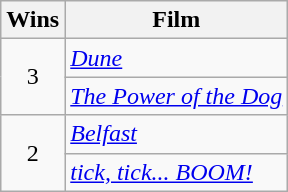<table class="wikitable">
<tr>
<th>Wins</th>
<th>Film</th>
</tr>
<tr>
<td rowspan="2" style="text-align:center;">3</td>
<td><em><a href='#'>Dune</a></em></td>
</tr>
<tr>
<td><em><a href='#'>The Power of the Dog</a></em></td>
</tr>
<tr>
<td rowspan="2" style="text-align:center;">2</td>
<td><em><a href='#'>Belfast</a></em></td>
</tr>
<tr>
<td><em><a href='#'>tick, tick... BOOM!</a></em></td>
</tr>
</table>
